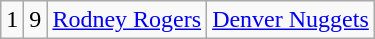<table class="wikitable">
<tr style="text-align:center;" bgcolor="">
<td>1</td>
<td>9</td>
<td><a href='#'>Rodney Rogers</a></td>
<td><a href='#'>Denver Nuggets</a></td>
</tr>
</table>
